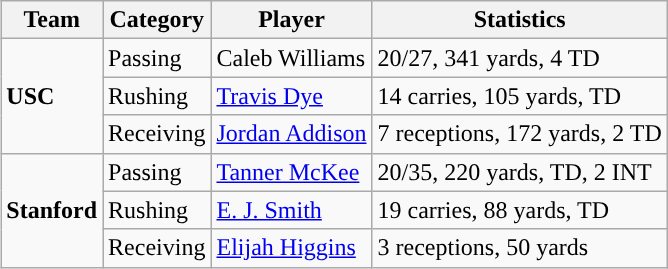<table class="wikitable" style="float: right;">
<tr>
<th>Team</th>
<th>Category</th>
<th>Player</th>
<th>Statistics</th>
</tr>
<tr>
<td rowspan=3><strong>USC</strong></td>
<td>Passing</td>
<td>Caleb Williams</td>
<td>20/27, 341 yards, 4 TD</td>
</tr>
<tr>
<td>Rushing</td>
<td><a href='#'>Travis Dye</a></td>
<td>14 carries, 105 yards, TD</td>
</tr>
<tr>
<td>Receiving</td>
<td><a href='#'>Jordan Addison</a></td>
<td>7 receptions, 172 yards, 2 TD</td>
</tr>
<tr>
<td rowspan=3><strong>Stanford</strong></td>
<td>Passing</td>
<td><a href='#'>Tanner McKee</a></td>
<td>20/35, 220 yards, TD, 2 INT</td>
</tr>
<tr>
<td>Rushing</td>
<td><a href='#'>E. J. Smith</a></td>
<td>19 carries, 88 yards, TD</td>
</tr>
<tr>
<td>Receiving</td>
<td><a href='#'>Elijah Higgins</a></td>
<td>3 receptions, 50 yards</td>
</tr>
</table>
